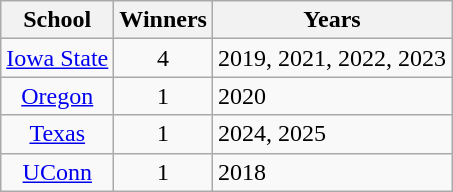<table class="wikitable">
<tr>
<th>School</th>
<th>Winners</th>
<th>Years</th>
</tr>
<tr align="center">
<td><a href='#'>Iowa State</a></td>
<td>4</td>
<td align="left">2019, 2021, 2022, 2023</td>
</tr>
<tr align="center">
<td><a href='#'>Oregon</a></td>
<td>1</td>
<td align="left">2020</td>
</tr>
<tr align="center">
<td><a href='#'>Texas</a></td>
<td>1</td>
<td align="left">2024, 2025</td>
</tr>
<tr align="center">
<td><a href='#'>UConn</a></td>
<td>1</td>
<td align="left">2018</td>
</tr>
</table>
